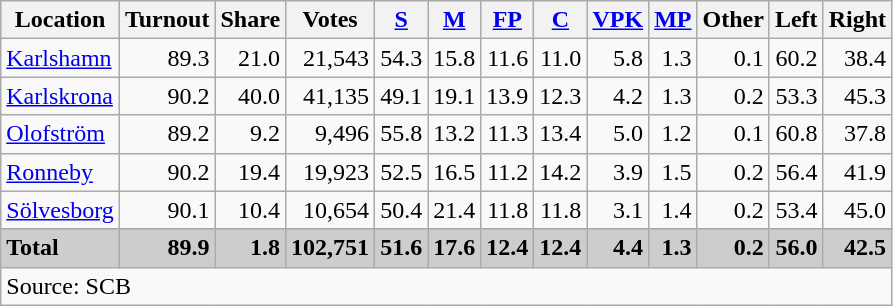<table class="wikitable sortable" style=text-align:right>
<tr>
<th>Location</th>
<th>Turnout</th>
<th>Share</th>
<th>Votes</th>
<th><a href='#'>S</a></th>
<th><a href='#'>M</a></th>
<th><a href='#'>FP</a></th>
<th><a href='#'>C</a></th>
<th><a href='#'>VPK</a></th>
<th><a href='#'>MP</a></th>
<th>Other</th>
<th>Left</th>
<th>Right</th>
</tr>
<tr>
<td align=left><a href='#'>Karlshamn</a></td>
<td>89.3</td>
<td>21.0</td>
<td>21,543</td>
<td>54.3</td>
<td>15.8</td>
<td>11.6</td>
<td>11.0</td>
<td>5.8</td>
<td>1.3</td>
<td>0.1</td>
<td>60.2</td>
<td>38.4</td>
</tr>
<tr>
<td align=left><a href='#'>Karlskrona</a></td>
<td>90.2</td>
<td>40.0</td>
<td>41,135</td>
<td>49.1</td>
<td>19.1</td>
<td>13.9</td>
<td>12.3</td>
<td>4.2</td>
<td>1.3</td>
<td>0.2</td>
<td>53.3</td>
<td>45.3</td>
</tr>
<tr>
<td align=left><a href='#'>Olofström</a></td>
<td>89.2</td>
<td>9.2</td>
<td>9,496</td>
<td>55.8</td>
<td>13.2</td>
<td>11.3</td>
<td>13.4</td>
<td>5.0</td>
<td>1.2</td>
<td>0.1</td>
<td>60.8</td>
<td>37.8</td>
</tr>
<tr>
<td align=left><a href='#'>Ronneby</a></td>
<td>90.2</td>
<td>19.4</td>
<td>19,923</td>
<td>52.5</td>
<td>16.5</td>
<td>11.2</td>
<td>14.2</td>
<td>3.9</td>
<td>1.5</td>
<td>0.2</td>
<td>56.4</td>
<td>41.9</td>
</tr>
<tr>
<td align=left><a href='#'>Sölvesborg</a></td>
<td>90.1</td>
<td>10.4</td>
<td>10,654</td>
<td>50.4</td>
<td>21.4</td>
<td>11.8</td>
<td>11.8</td>
<td>3.1</td>
<td>1.4</td>
<td>0.2</td>
<td>53.4</td>
<td>45.0</td>
</tr>
<tr>
</tr>
<tr style="background:#CDCDCD;">
<td align=left><strong>Total</strong></td>
<td><strong>89.9</strong></td>
<td><strong>1.8</strong></td>
<td><strong>102,751</strong></td>
<td><strong>51.6</strong></td>
<td><strong>17.6</strong></td>
<td><strong>12.4</strong></td>
<td><strong>12.4</strong></td>
<td><strong>4.4</strong></td>
<td><strong>1.3</strong></td>
<td><strong>0.2</strong></td>
<td><strong>56.0</strong></td>
<td><strong>42.5</strong></td>
</tr>
<tr>
<td align=left colspan=13>Source: SCB </td>
</tr>
</table>
